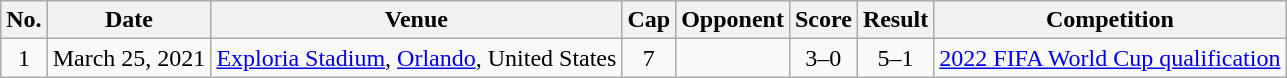<table class="wikitable sortable">
<tr>
<th scope="col">No.</th>
<th scope="col">Date</th>
<th scope="col">Venue</th>
<th scope="col">Cap</th>
<th scope="col">Opponent</th>
<th scope="col">Score</th>
<th scope="col">Result</th>
<th scope="col">Competition</th>
</tr>
<tr>
<td align="center">1</td>
<td>March 25, 2021</td>
<td><a href='#'>Exploria Stadium</a>, <a href='#'>Orlando</a>, United States</td>
<td align="center">7</td>
<td></td>
<td align="center">3–0</td>
<td align="center">5–1</td>
<td><a href='#'>2022 FIFA World Cup qualification</a></td>
</tr>
</table>
